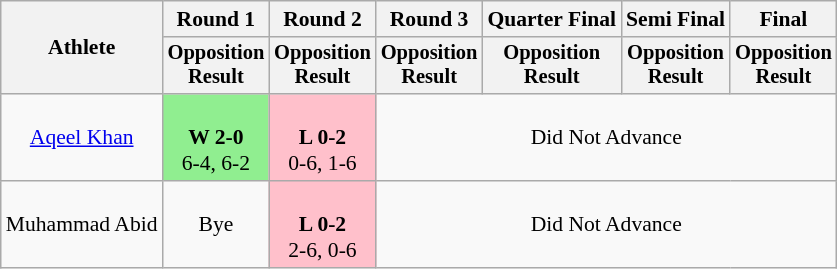<table class=wikitable style="text-align:center; font-size:90%">
<tr>
<th rowspan=2>Athlete</th>
<th>Round 1</th>
<th>Round 2</th>
<th>Round 3</th>
<th>Quarter Final</th>
<th>Semi Final</th>
<th>Final</th>
</tr>
<tr style="font-size:95%">
<th>Opposition<br>Result</th>
<th>Opposition<br>Result</th>
<th>Opposition<br>Result</th>
<th>Opposition<br>Result</th>
<th>Opposition<br>Result</th>
<th>Opposition<br>Result</th>
</tr>
<tr align=center>
<td><a href='#'>Aqeel Khan</a></td>
<td style="background:lightgreen;"><br><strong>W 2-0</strong><br>6-4, 6-2</td>
<td style="background:pink;"><br><strong>L 0-2</strong><br>0-6, 1-6</td>
<td style="text-align:center;" colspan=4>Did Not Advance</td>
</tr>
<tr align=center>
<td>Muhammad Abid</td>
<td>Bye</td>
<td style="background:pink;"><br><strong>L 0-2</strong><br>2-6, 0-6</td>
<td style="text-align:center;" colspan=4>Did Not Advance</td>
</tr>
</table>
